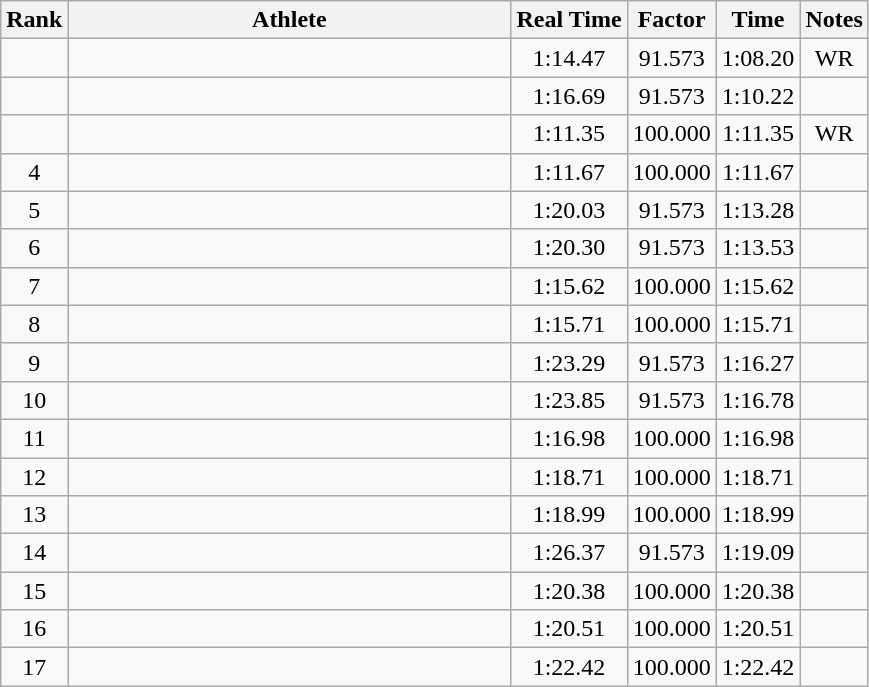<table class="wikitable" style="text-align:center">
<tr>
<th>Rank</th>
<th Style="width:18em">Athlete</th>
<th>Real Time</th>
<th>Factor</th>
<th>Time</th>
<th>Notes</th>
</tr>
<tr>
<td></td>
<td style="text-align:left"></td>
<td>1:14.47</td>
<td>91.573</td>
<td>1:08.20</td>
<td>WR</td>
</tr>
<tr>
<td></td>
<td style="text-align:left"></td>
<td>1:16.69</td>
<td>91.573</td>
<td>1:10.22</td>
<td></td>
</tr>
<tr>
<td></td>
<td style="text-align:left"></td>
<td>1:11.35</td>
<td>100.000</td>
<td>1:11.35</td>
<td>WR</td>
</tr>
<tr>
<td>4</td>
<td style="text-align:left"></td>
<td>1:11.67</td>
<td>100.000</td>
<td>1:11.67</td>
<td></td>
</tr>
<tr>
<td>5</td>
<td style="text-align:left"></td>
<td>1:20.03</td>
<td>91.573</td>
<td>1:13.28</td>
<td></td>
</tr>
<tr>
<td>6</td>
<td style="text-align:left"></td>
<td>1:20.30</td>
<td>91.573</td>
<td>1:13.53</td>
<td></td>
</tr>
<tr>
<td>7</td>
<td style="text-align:left"></td>
<td>1:15.62</td>
<td>100.000</td>
<td>1:15.62</td>
<td></td>
</tr>
<tr>
<td>8</td>
<td style="text-align:left"></td>
<td>1:15.71</td>
<td>100.000</td>
<td>1:15.71</td>
<td></td>
</tr>
<tr>
<td>9</td>
<td style="text-align:left"></td>
<td>1:23.29</td>
<td>91.573</td>
<td>1:16.27</td>
<td></td>
</tr>
<tr>
<td>10</td>
<td style="text-align:left"></td>
<td>1:23.85</td>
<td>91.573</td>
<td>1:16.78</td>
<td></td>
</tr>
<tr>
<td>11</td>
<td style="text-align:left"></td>
<td>1:16.98</td>
<td>100.000</td>
<td>1:16.98</td>
<td></td>
</tr>
<tr>
<td>12</td>
<td style="text-align:left"></td>
<td>1:18.71</td>
<td>100.000</td>
<td>1:18.71</td>
<td></td>
</tr>
<tr>
<td>13</td>
<td style="text-align:left"></td>
<td>1:18.99</td>
<td>100.000</td>
<td>1:18.99</td>
<td></td>
</tr>
<tr>
<td>14</td>
<td style="text-align:left"></td>
<td>1:26.37</td>
<td>91.573</td>
<td>1:19.09</td>
<td></td>
</tr>
<tr>
<td>15</td>
<td style="text-align:left"></td>
<td>1:20.38</td>
<td>100.000</td>
<td>1:20.38</td>
<td></td>
</tr>
<tr>
<td>16</td>
<td style="text-align:left"></td>
<td>1:20.51</td>
<td>100.000</td>
<td>1:20.51</td>
<td></td>
</tr>
<tr>
<td>17</td>
<td style="text-align:left"></td>
<td>1:22.42</td>
<td>100.000</td>
<td>1:22.42</td>
<td></td>
</tr>
</table>
